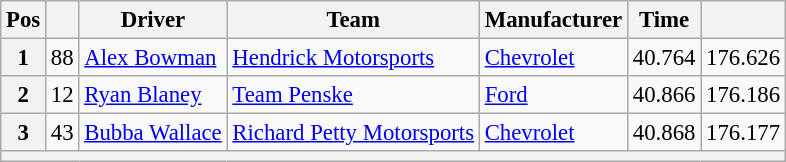<table class="wikitable" style="font-size:95%">
<tr>
<th>Pos</th>
<th></th>
<th>Driver</th>
<th>Team</th>
<th>Manufacturer</th>
<th>Time</th>
<th></th>
</tr>
<tr>
<th>1</th>
<td>88</td>
<td><a href='#'>Alex Bowman</a></td>
<td><a href='#'>Hendrick Motorsports</a></td>
<td><a href='#'>Chevrolet</a></td>
<td>40.764</td>
<td>176.626</td>
</tr>
<tr>
<th>2</th>
<td>12</td>
<td><a href='#'>Ryan Blaney</a></td>
<td><a href='#'>Team Penske</a></td>
<td><a href='#'>Ford</a></td>
<td>40.866</td>
<td>176.186</td>
</tr>
<tr>
<th>3</th>
<td>43</td>
<td><a href='#'>Bubba Wallace</a></td>
<td><a href='#'>Richard Petty Motorsports</a></td>
<td><a href='#'>Chevrolet</a></td>
<td>40.868</td>
<td>176.177</td>
</tr>
<tr>
<th colspan="7"></th>
</tr>
</table>
